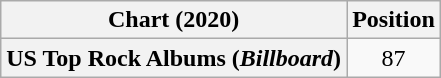<table class="wikitable plainrowheaders" style="text-align:center">
<tr>
<th scope="col">Chart (2020)</th>
<th scope="col">Position</th>
</tr>
<tr>
<th scope="row">US Top Rock Albums (<em>Billboard</em>)</th>
<td>87</td>
</tr>
</table>
